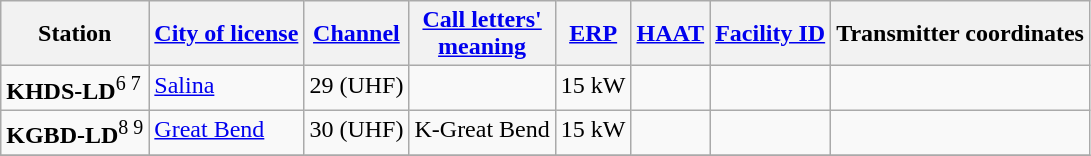<table class="wikitable">
<tr>
<th>Station</th>
<th><a href='#'>City of license</a></th>
<th><a href='#'>Channel</a></th>
<th><a href='#'>Call letters'<br>meaning</a></th>
<th><a href='#'>ERP</a></th>
<th><a href='#'>HAAT</a></th>
<th><a href='#'>Facility ID</a></th>
<th>Transmitter coordinates</th>
</tr>
<tr style="vertical-align: top; text-align: left;">
<td><strong>KHDS-LD</strong><sup>6 7</sup></td>
<td><a href='#'>Salina</a></td>
<td>29 (UHF)</td>
<td></td>
<td>15 kW</td>
<td></td>
<td></td>
<td></td>
</tr>
<tr style="vertical-align: top; text-align: left;">
<td><strong>KGBD-LD</strong><sup>8 9</sup></td>
<td><a href='#'>Great Bend</a></td>
<td>30 (UHF)</td>
<td>K-Great Bend</td>
<td>15 kW</td>
<td></td>
<td></td>
<td></td>
</tr>
<tr style="vertical-align: top; text-align: left;">
</tr>
</table>
